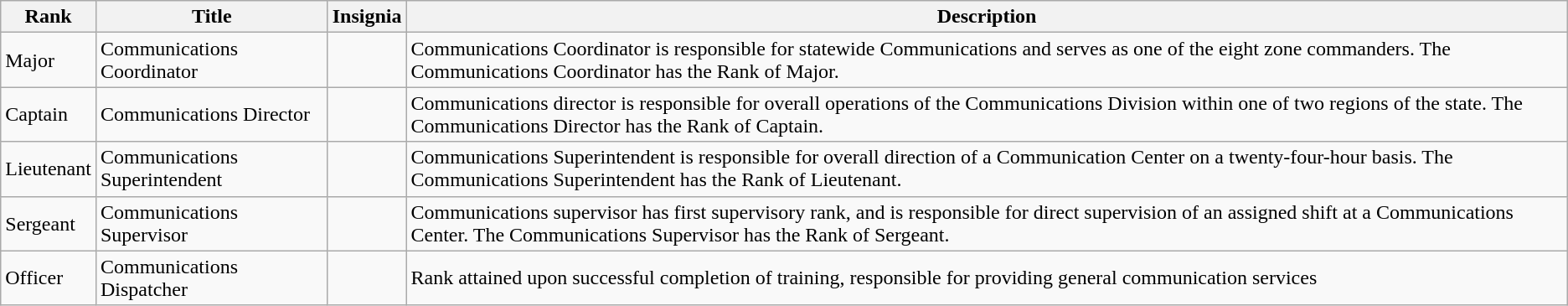<table class="wikitable">
<tr>
<th>Rank</th>
<th>Title</th>
<th>Insignia</th>
<th>Description</th>
</tr>
<tr>
<td>Major</td>
<td>Communications Coordinator</td>
<td></td>
<td>Communications Coordinator is responsible for statewide Communications and serves as one of the eight zone commanders. The Communications Coordinator has the Rank of Major.</td>
</tr>
<tr>
<td>Captain</td>
<td>Communications Director</td>
<td></td>
<td>Communications director is responsible for overall operations of the Communications Division within one of two regions of the state. The Communications Director has the Rank of Captain.</td>
</tr>
<tr>
<td>Lieutenant</td>
<td>Communications Superintendent</td>
<td></td>
<td>Communications Superintendent is responsible for overall direction of a Communication Center on a twenty-four-hour basis. The Communications Superintendent has the Rank of Lieutenant.</td>
</tr>
<tr>
<td>Sergeant</td>
<td>Communications Supervisor</td>
<td></td>
<td>Communications supervisor has first supervisory rank, and is responsible for direct supervision of an assigned shift at a Communications Center. The Communications Supervisor has the Rank of Sergeant.</td>
</tr>
<tr>
<td>Officer</td>
<td>Communications Dispatcher</td>
<td></td>
<td>Rank attained upon successful completion of training, responsible for providing general communication services</td>
</tr>
</table>
